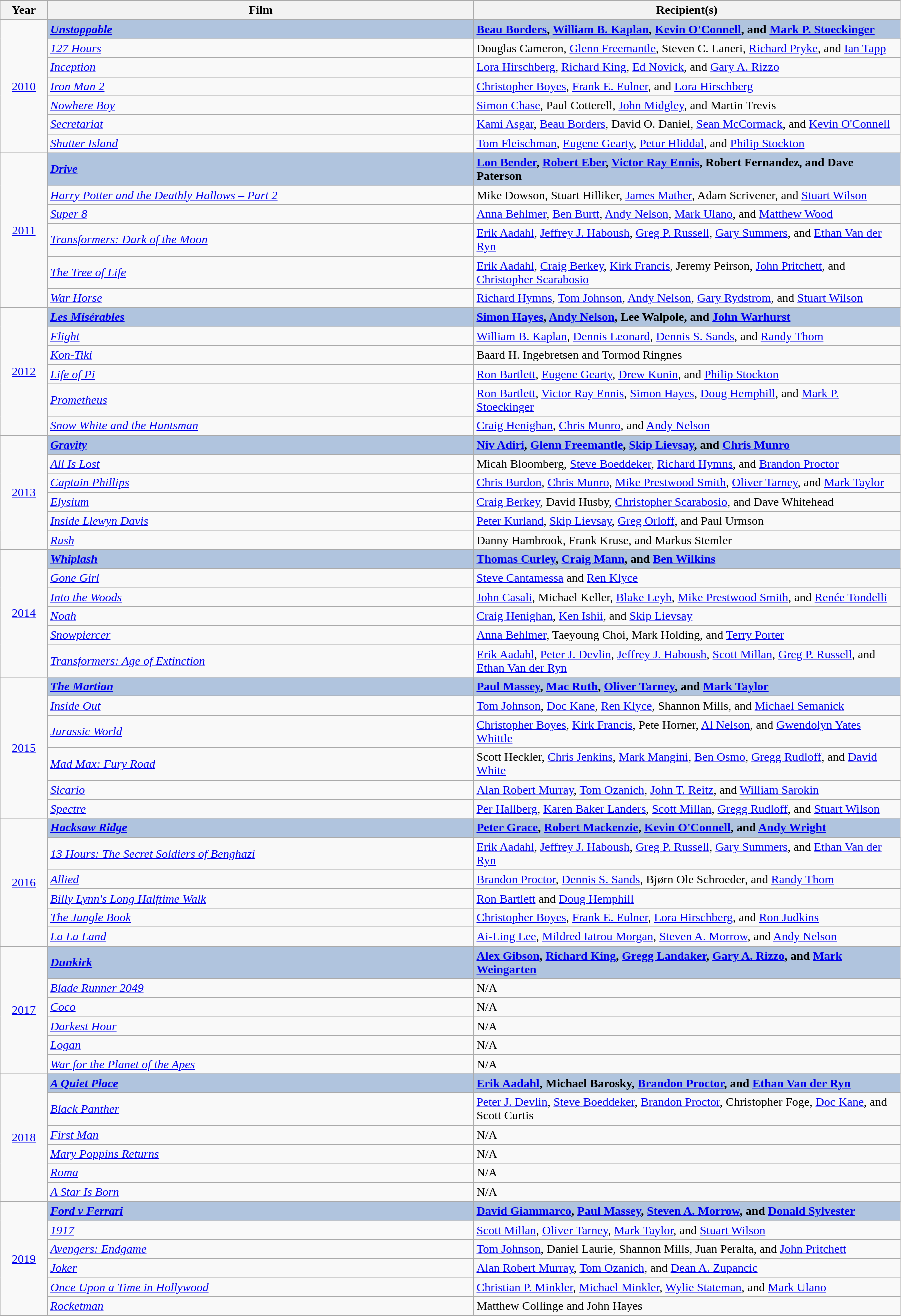<table class="wikitable" width="95%" cellpadding="5">
<tr>
<th width="5%">Year</th>
<th width="45%">Film</th>
<th width="45%">Recipient(s)</th>
</tr>
<tr>
<td rowspan="7" style="text-align:center;"><a href='#'>2010</a><br></td>
<td style="background:#B0C4DE;"><strong><em><a href='#'>Unstoppable</a></em></strong></td>
<td style="background:#B0C4DE;"><strong><a href='#'>Beau Borders</a>, <a href='#'>William B. Kaplan</a>, <a href='#'>Kevin O'Connell</a>, and <a href='#'>Mark P. Stoeckinger</a></strong></td>
</tr>
<tr>
<td><em><a href='#'>127 Hours</a></em></td>
<td>Douglas Cameron, <a href='#'>Glenn Freemantle</a>, Steven C. Laneri, <a href='#'>Richard Pryke</a>, and <a href='#'>Ian Tapp</a></td>
</tr>
<tr>
<td><em><a href='#'>Inception</a></em></td>
<td><a href='#'>Lora Hirschberg</a>, <a href='#'>Richard King</a>, <a href='#'>Ed Novick</a>, and <a href='#'>Gary A. Rizzo</a></td>
</tr>
<tr>
<td><em><a href='#'>Iron Man 2</a></em></td>
<td><a href='#'>Christopher Boyes</a>, <a href='#'>Frank E. Eulner</a>, and <a href='#'>Lora Hirschberg</a></td>
</tr>
<tr>
<td><em><a href='#'>Nowhere Boy</a></em></td>
<td><a href='#'>Simon Chase</a>, Paul Cotterell, <a href='#'>John Midgley</a>, and Martin Trevis</td>
</tr>
<tr>
<td><em><a href='#'>Secretariat</a></em></td>
<td><a href='#'>Kami Asgar</a>, <a href='#'>Beau Borders</a>, David O. Daniel, <a href='#'>Sean McCormack</a>, and <a href='#'>Kevin O'Connell</a></td>
</tr>
<tr>
<td><em><a href='#'>Shutter Island</a></em></td>
<td><a href='#'>Tom Fleischman</a>, <a href='#'>Eugene Gearty</a>, <a href='#'>Petur Hliddal</a>, and <a href='#'>Philip Stockton</a></td>
</tr>
<tr>
<td rowspan="6" style="text-align:center;"><a href='#'>2011</a><br></td>
<td style="background:#B0C4DE;"><strong><em><a href='#'>Drive</a></em></strong></td>
<td style="background:#B0C4DE;"><strong><a href='#'>Lon Bender</a>, <a href='#'>Robert Eber</a>, <a href='#'>Victor Ray Ennis</a>, Robert Fernandez, and Dave Paterson</strong></td>
</tr>
<tr>
<td><em><a href='#'>Harry Potter and the Deathly Hallows – Part 2</a></em></td>
<td>Mike Dowson, Stuart Hilliker, <a href='#'>James Mather</a>, Adam Scrivener, and <a href='#'>Stuart Wilson</a></td>
</tr>
<tr>
<td><em><a href='#'>Super 8</a></em></td>
<td><a href='#'>Anna Behlmer</a>, <a href='#'>Ben Burtt</a>, <a href='#'>Andy Nelson</a>, <a href='#'>Mark Ulano</a>, and <a href='#'>Matthew Wood</a></td>
</tr>
<tr>
<td><em><a href='#'>Transformers: Dark of the Moon</a></em></td>
<td><a href='#'>Erik Aadahl</a>, <a href='#'>Jeffrey J. Haboush</a>, <a href='#'>Greg P. Russell</a>, <a href='#'>Gary Summers</a>, and <a href='#'>Ethan Van der Ryn</a></td>
</tr>
<tr>
<td><em><a href='#'>The Tree of Life</a></em></td>
<td><a href='#'>Erik Aadahl</a>, <a href='#'>Craig Berkey</a>, <a href='#'>Kirk Francis</a>, Jeremy Peirson, <a href='#'>John Pritchett</a>, and <a href='#'>Christopher Scarabosio</a></td>
</tr>
<tr>
<td><em><a href='#'>War Horse</a></em></td>
<td><a href='#'>Richard Hymns</a>, <a href='#'>Tom Johnson</a>, <a href='#'>Andy Nelson</a>, <a href='#'>Gary Rydstrom</a>, and <a href='#'>Stuart Wilson</a></td>
</tr>
<tr>
<td rowspan="6" style="text-align:center;"><a href='#'>2012</a><br></td>
<td style="background:#B0C4DE;"><strong><em><a href='#'>Les Misérables</a></em></strong></td>
<td style="background:#B0C4DE;"><strong><a href='#'>Simon Hayes</a>, <a href='#'>Andy Nelson</a>, Lee Walpole, and <a href='#'>John Warhurst</a></strong></td>
</tr>
<tr>
<td><em><a href='#'>Flight</a></em></td>
<td><a href='#'>William B. Kaplan</a>, <a href='#'>Dennis Leonard</a>, <a href='#'>Dennis S. Sands</a>, and <a href='#'>Randy Thom</a></td>
</tr>
<tr>
<td><em><a href='#'>Kon-Tiki</a></em></td>
<td>Baard H. Ingebretsen and Tormod Ringnes</td>
</tr>
<tr>
<td><em><a href='#'>Life of Pi</a></em></td>
<td><a href='#'>Ron Bartlett</a>, <a href='#'>Eugene Gearty</a>, <a href='#'>Drew Kunin</a>, and <a href='#'>Philip Stockton</a></td>
</tr>
<tr>
<td><em><a href='#'>Prometheus</a></em></td>
<td><a href='#'>Ron Bartlett</a>, <a href='#'>Victor Ray Ennis</a>, <a href='#'>Simon Hayes</a>, <a href='#'>Doug Hemphill</a>, and <a href='#'>Mark P. Stoeckinger</a></td>
</tr>
<tr>
<td><em><a href='#'>Snow White and the Huntsman</a></em></td>
<td><a href='#'>Craig Henighan</a>, <a href='#'>Chris Munro</a>, and <a href='#'>Andy Nelson</a></td>
</tr>
<tr>
<td rowspan="6" style="text-align:center;"><a href='#'>2013</a><br></td>
<td style="background:#B0C4DE;"><strong><em><a href='#'>Gravity</a></em></strong></td>
<td style="background:#B0C4DE;"><strong><a href='#'>Niv Adiri</a>, <a href='#'>Glenn Freemantle</a>, <a href='#'>Skip Lievsay</a>, and <a href='#'>Chris Munro</a></strong></td>
</tr>
<tr>
<td><em><a href='#'>All Is Lost</a></em></td>
<td>Micah Bloomberg, <a href='#'>Steve Boeddeker</a>, <a href='#'>Richard Hymns</a>, and <a href='#'>Brandon Proctor</a></td>
</tr>
<tr>
<td><em><a href='#'>Captain Phillips</a></em></td>
<td><a href='#'>Chris Burdon</a>, <a href='#'>Chris Munro</a>, <a href='#'>Mike Prestwood Smith</a>, <a href='#'>Oliver Tarney</a>, and <a href='#'>Mark Taylor</a></td>
</tr>
<tr>
<td><em><a href='#'>Elysium</a></em></td>
<td><a href='#'>Craig Berkey</a>, David Husby, <a href='#'>Christopher Scarabosio</a>, and Dave Whitehead</td>
</tr>
<tr>
<td><em><a href='#'>Inside Llewyn Davis</a></em></td>
<td><a href='#'>Peter Kurland</a>, <a href='#'>Skip Lievsay</a>, <a href='#'>Greg Orloff</a>, and Paul Urmson</td>
</tr>
<tr>
<td><em><a href='#'>Rush</a></em></td>
<td>Danny Hambrook, Frank Kruse, and Markus Stemler</td>
</tr>
<tr>
<td rowspan="6" style="text-align:center;"><a href='#'>2014</a><br></td>
<td style="background:#B0C4DE;"><strong><em><a href='#'>Whiplash</a></em></strong></td>
<td style="background:#B0C4DE;"><strong><a href='#'>Thomas Curley</a>, <a href='#'>Craig Mann</a>, and <a href='#'>Ben Wilkins</a></strong></td>
</tr>
<tr>
<td><em><a href='#'>Gone Girl</a></em></td>
<td><a href='#'>Steve Cantamessa</a> and <a href='#'>Ren Klyce</a></td>
</tr>
<tr>
<td><em><a href='#'>Into the Woods</a></em></td>
<td><a href='#'>John Casali</a>, Michael Keller, <a href='#'>Blake Leyh</a>, <a href='#'>Mike Prestwood Smith</a>, and <a href='#'>Renée Tondelli</a></td>
</tr>
<tr>
<td><em><a href='#'>Noah</a></em></td>
<td><a href='#'>Craig Henighan</a>, <a href='#'>Ken Ishii</a>, and <a href='#'>Skip Lievsay</a></td>
</tr>
<tr>
<td><em><a href='#'>Snowpiercer</a></em></td>
<td><a href='#'>Anna Behlmer</a>, Taeyoung Choi, Mark Holding, and <a href='#'>Terry Porter</a></td>
</tr>
<tr>
<td><em><a href='#'>Transformers: Age of Extinction</a></em></td>
<td><a href='#'>Erik Aadahl</a>, <a href='#'>Peter J. Devlin</a>, <a href='#'>Jeffrey J. Haboush</a>, <a href='#'>Scott Millan</a>, <a href='#'>Greg P. Russell</a>, and <a href='#'>Ethan Van der Ryn</a></td>
</tr>
<tr>
<td rowspan="6" style="text-align:center;"><a href='#'>2015</a><br></td>
<td style="background:#B0C4DE;"><strong><em><a href='#'>The Martian</a></em></strong></td>
<td style="background:#B0C4DE;"><strong><a href='#'>Paul Massey</a>, <a href='#'>Mac Ruth</a>, <a href='#'>Oliver Tarney</a>, and <a href='#'>Mark Taylor</a></strong></td>
</tr>
<tr>
<td><em><a href='#'>Inside Out</a></em></td>
<td><a href='#'>Tom Johnson</a>, <a href='#'>Doc Kane</a>, <a href='#'>Ren Klyce</a>, Shannon Mills, and <a href='#'>Michael Semanick</a></td>
</tr>
<tr>
<td><em><a href='#'>Jurassic World</a></em></td>
<td><a href='#'>Christopher Boyes</a>, <a href='#'>Kirk Francis</a>, Pete Horner, <a href='#'>Al Nelson</a>, and <a href='#'>Gwendolyn Yates Whittle</a></td>
</tr>
<tr>
<td><em><a href='#'>Mad Max: Fury Road</a></em></td>
<td>Scott Heckler, <a href='#'>Chris Jenkins</a>, <a href='#'>Mark Mangini</a>, <a href='#'>Ben Osmo</a>, <a href='#'>Gregg Rudloff</a>, and <a href='#'>David White</a></td>
</tr>
<tr>
<td><em><a href='#'>Sicario</a></em></td>
<td><a href='#'>Alan Robert Murray</a>, <a href='#'>Tom Ozanich</a>, <a href='#'>John T. Reitz</a>, and <a href='#'>William Sarokin</a></td>
</tr>
<tr>
<td><em><a href='#'>Spectre</a></em></td>
<td><a href='#'>Per Hallberg</a>, <a href='#'>Karen Baker Landers</a>, <a href='#'>Scott Millan</a>, <a href='#'>Gregg Rudloff</a>, and <a href='#'>Stuart Wilson</a></td>
</tr>
<tr>
<td rowspan="6" style="text-align:center;"><a href='#'>2016</a><br></td>
<td style="background:#B0C4DE;"><strong><em><a href='#'>Hacksaw Ridge</a></em></strong></td>
<td style="background:#B0C4DE;"><strong><a href='#'>Peter Grace</a>, <a href='#'>Robert Mackenzie</a>, <a href='#'>Kevin O'Connell</a>, and <a href='#'>Andy Wright</a></strong></td>
</tr>
<tr>
<td><em><a href='#'>13 Hours: The Secret Soldiers of Benghazi</a></em></td>
<td><a href='#'>Erik Aadahl</a>, <a href='#'>Jeffrey J. Haboush</a>, <a href='#'>Greg P. Russell</a>, <a href='#'>Gary Summers</a>, and <a href='#'>Ethan Van der Ryn</a></td>
</tr>
<tr>
<td><em><a href='#'>Allied</a></em></td>
<td><a href='#'>Brandon Proctor</a>, <a href='#'>Dennis S. Sands</a>, Bjørn Ole Schroeder, and <a href='#'>Randy Thom</a></td>
</tr>
<tr>
<td><em><a href='#'>Billy Lynn's Long Halftime Walk</a></em></td>
<td><a href='#'>Ron Bartlett</a> and <a href='#'>Doug Hemphill</a></td>
</tr>
<tr>
<td><em><a href='#'>The Jungle Book</a></em></td>
<td><a href='#'>Christopher Boyes</a>, <a href='#'>Frank E. Eulner</a>, <a href='#'>Lora Hirschberg</a>, and <a href='#'>Ron Judkins</a></td>
</tr>
<tr>
<td><em><a href='#'>La La Land</a></em></td>
<td><a href='#'>Ai-Ling Lee</a>, <a href='#'>Mildred Iatrou Morgan</a>, <a href='#'>Steven A. Morrow</a>, and <a href='#'>Andy Nelson</a></td>
</tr>
<tr>
<td rowspan="6" style="text-align:center;"><a href='#'>2017</a><br></td>
<td style="background:#B0C4DE;"><strong><em><a href='#'>Dunkirk</a></em></strong></td>
<td style="background:#B0C4DE;"><strong><a href='#'>Alex Gibson</a>, <a href='#'>Richard King</a>, <a href='#'>Gregg Landaker</a>, <a href='#'>Gary A. Rizzo</a>, and <a href='#'>Mark Weingarten</a></strong></td>
</tr>
<tr>
<td><em><a href='#'>Blade Runner 2049</a></em></td>
<td>N/A</td>
</tr>
<tr>
<td><em><a href='#'>Coco</a></em></td>
<td>N/A</td>
</tr>
<tr>
<td><em><a href='#'>Darkest Hour</a></em></td>
<td>N/A</td>
</tr>
<tr>
<td><em><a href='#'>Logan</a></em></td>
<td>N/A</td>
</tr>
<tr>
<td><em><a href='#'>War for the Planet of the Apes</a></em></td>
<td>N/A</td>
</tr>
<tr>
<td rowspan="6" style="text-align:center;"><a href='#'>2018</a><br></td>
<td style="background:#B0C4DE;"><strong><em><a href='#'>A Quiet Place</a></em></strong></td>
<td style="background:#B0C4DE;"><strong><a href='#'>Erik Aadahl</a>, Michael Barosky, <a href='#'>Brandon Proctor</a>, and <a href='#'>Ethan Van der Ryn</a></strong></td>
</tr>
<tr>
<td><em><a href='#'>Black Panther</a></em></td>
<td><a href='#'>Peter J. Devlin</a>, <a href='#'>Steve Boeddeker</a>, <a href='#'>Brandon Proctor</a>, Christopher Foge, <a href='#'>Doc Kane</a>, and Scott Curtis</td>
</tr>
<tr>
<td><em><a href='#'>First Man</a></em></td>
<td>N/A</td>
</tr>
<tr>
<td><em><a href='#'>Mary Poppins Returns</a></em></td>
<td>N/A</td>
</tr>
<tr>
<td><em><a href='#'>Roma</a></em></td>
<td>N/A</td>
</tr>
<tr>
<td><em><a href='#'>A Star Is Born</a></em></td>
<td>N/A</td>
</tr>
<tr>
<td rowspan="6" style="text-align:center;"><a href='#'>2019</a><br></td>
<td style="background:#B0C4DE;"><strong><em><a href='#'>Ford v Ferrari</a></em></strong></td>
<td style="background:#B0C4DE;"><strong><a href='#'>David Giammarco</a>, <a href='#'>Paul Massey</a>, <a href='#'>Steven A. Morrow</a>, and <a href='#'>Donald Sylvester</a></strong></td>
</tr>
<tr>
<td><em><a href='#'>1917</a></em></td>
<td><a href='#'>Scott Millan</a>, <a href='#'>Oliver Tarney</a>, <a href='#'>Mark Taylor</a>, and <a href='#'>Stuart Wilson</a></td>
</tr>
<tr>
<td><em><a href='#'>Avengers: Endgame</a></em></td>
<td><a href='#'>Tom Johnson</a>, Daniel Laurie, Shannon Mills, Juan Peralta, and <a href='#'>John Pritchett</a></td>
</tr>
<tr>
<td><em><a href='#'>Joker</a></em></td>
<td><a href='#'>Alan Robert Murray</a>, <a href='#'>Tom Ozanich</a>, and <a href='#'>Dean A. Zupancic</a></td>
</tr>
<tr>
<td><em><a href='#'>Once Upon a Time in Hollywood</a></em></td>
<td><a href='#'>Christian P. Minkler</a>, <a href='#'>Michael Minkler</a>, <a href='#'>Wylie Stateman</a>, and <a href='#'>Mark Ulano</a></td>
</tr>
<tr>
<td><em><a href='#'>Rocketman</a></em></td>
<td>Matthew Collinge and John Hayes</td>
</tr>
</table>
